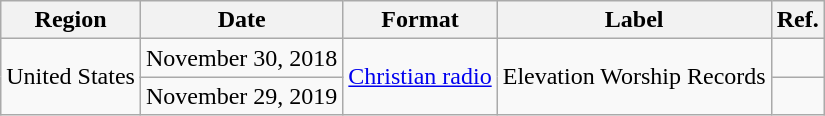<table class="wikitable plainrowheaders">
<tr>
<th scope="col">Region</th>
<th scope="col">Date</th>
<th scope="col">Format</th>
<th scope="col">Label</th>
<th scope="col">Ref.</th>
</tr>
<tr>
<td rowspan="2">United States</td>
<td>November 30, 2018</td>
<td rowspan="2"><a href='#'>Christian radio</a></td>
<td rowspan="2">Elevation Worship Records</td>
<td></td>
</tr>
<tr>
<td>November 29, 2019<br></td>
<td></td>
</tr>
</table>
